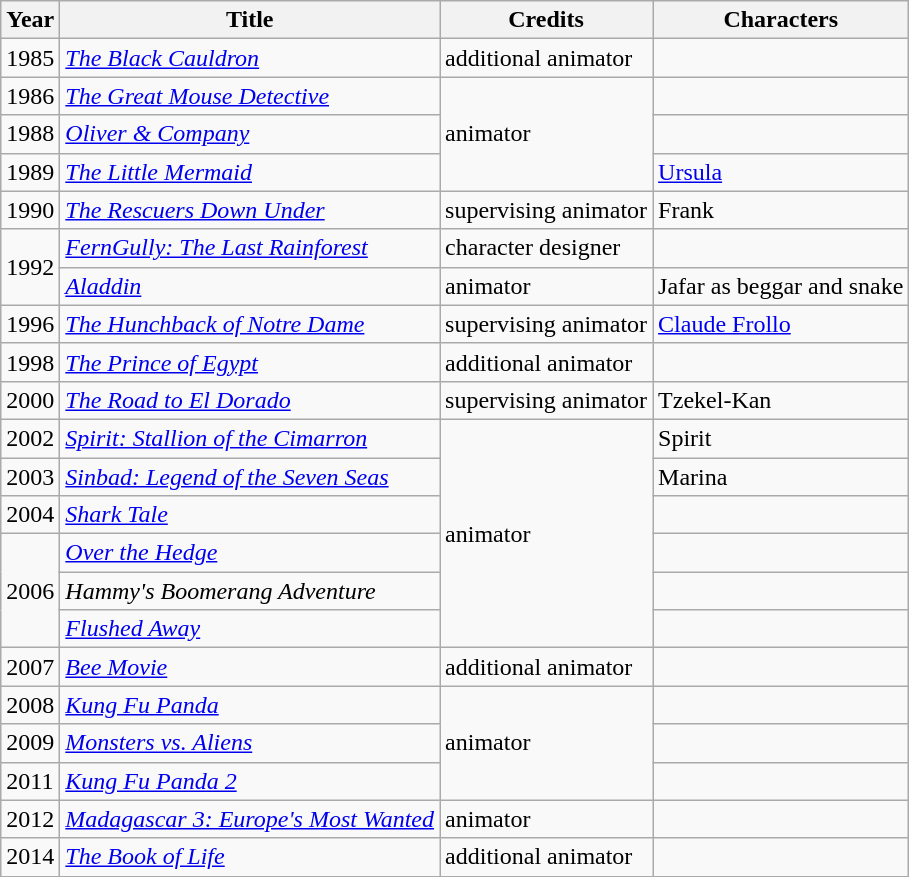<table class="wikitable sortable">
<tr>
<th>Year</th>
<th>Title</th>
<th>Credits</th>
<th>Characters</th>
</tr>
<tr>
<td>1985</td>
<td><em><a href='#'>The Black Cauldron</a></em></td>
<td>additional animator</td>
<td></td>
</tr>
<tr>
<td>1986</td>
<td><em><a href='#'>The Great Mouse Detective</a></em></td>
<td rowspan="3">animator</td>
<td></td>
</tr>
<tr>
<td>1988</td>
<td><em><a href='#'>Oliver & Company</a></em></td>
<td></td>
</tr>
<tr>
<td>1989</td>
<td><em><a href='#'>The Little Mermaid</a></em></td>
<td><a href='#'>Ursula</a></td>
</tr>
<tr>
<td>1990</td>
<td><em><a href='#'>The Rescuers Down Under</a></em></td>
<td>supervising animator</td>
<td>Frank</td>
</tr>
<tr>
<td rowspan="2">1992</td>
<td><em><a href='#'>FernGully: The Last Rainforest</a></em></td>
<td>character designer</td>
<td></td>
</tr>
<tr>
<td><em><a href='#'>Aladdin</a></em></td>
<td>animator</td>
<td>Jafar as beggar and snake</td>
</tr>
<tr>
<td>1996</td>
<td><em><a href='#'>The Hunchback of Notre Dame</a></em></td>
<td>supervising animator</td>
<td><a href='#'>Claude Frollo</a></td>
</tr>
<tr>
<td>1998</td>
<td><em><a href='#'>The Prince of Egypt</a></em></td>
<td>additional animator</td>
<td></td>
</tr>
<tr>
<td>2000</td>
<td><em><a href='#'>The Road to El Dorado</a></em></td>
<td>supervising animator</td>
<td>Tzekel-Kan</td>
</tr>
<tr>
<td>2002</td>
<td><em><a href='#'>Spirit: Stallion of the Cimarron</a></em></td>
<td rowspan="6">animator</td>
<td>Spirit</td>
</tr>
<tr>
<td>2003</td>
<td><em><a href='#'>Sinbad: Legend of the Seven Seas</a></em></td>
<td>Marina</td>
</tr>
<tr>
<td>2004</td>
<td><em><a href='#'>Shark Tale</a></em></td>
<td></td>
</tr>
<tr>
<td rowspan="3">2006</td>
<td><em><a href='#'>Over the Hedge</a></em></td>
<td></td>
</tr>
<tr>
<td><em>Hammy's Boomerang Adventure</em></td>
<td></td>
</tr>
<tr>
<td><em><a href='#'>Flushed Away</a></em></td>
<td></td>
</tr>
<tr>
<td>2007</td>
<td><em><a href='#'>Bee Movie</a></em></td>
<td>additional animator</td>
<td></td>
</tr>
<tr>
<td>2008</td>
<td><em><a href='#'>Kung Fu Panda</a></em></td>
<td rowspan="3">animator</td>
<td></td>
</tr>
<tr>
<td>2009</td>
<td><em><a href='#'>Monsters vs. Aliens</a></em></td>
<td></td>
</tr>
<tr>
<td>2011</td>
<td><em><a href='#'>Kung Fu Panda 2</a></em></td>
<td></td>
</tr>
<tr>
<td>2012</td>
<td><em><a href='#'>Madagascar 3: Europe's Most Wanted</a></em></td>
<td>animator</td>
<td></td>
</tr>
<tr>
<td>2014</td>
<td><em><a href='#'>The Book of Life</a></em></td>
<td>additional animator</td>
<td></td>
</tr>
</table>
